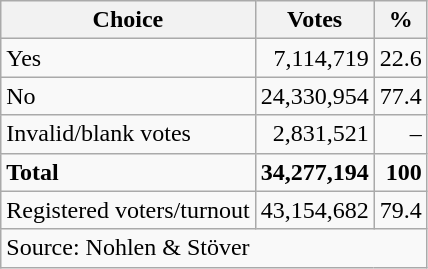<table class=wikitable style=text-align:right>
<tr>
<th>Choice</th>
<th>Votes</th>
<th>%</th>
</tr>
<tr>
<td align=left>Yes</td>
<td>7,114,719</td>
<td>22.6</td>
</tr>
<tr>
<td align=left> No</td>
<td>24,330,954</td>
<td>77.4</td>
</tr>
<tr>
<td align=left>Invalid/blank votes</td>
<td>2,831,521</td>
<td>–</td>
</tr>
<tr>
<td align=left><strong>Total</strong></td>
<td><strong>34,277,194</strong></td>
<td><strong>100</strong></td>
</tr>
<tr>
<td align=left>Registered voters/turnout</td>
<td>43,154,682</td>
<td>79.4</td>
</tr>
<tr>
<td align=left colspan=3>Source: Nohlen & Stöver</td>
</tr>
</table>
